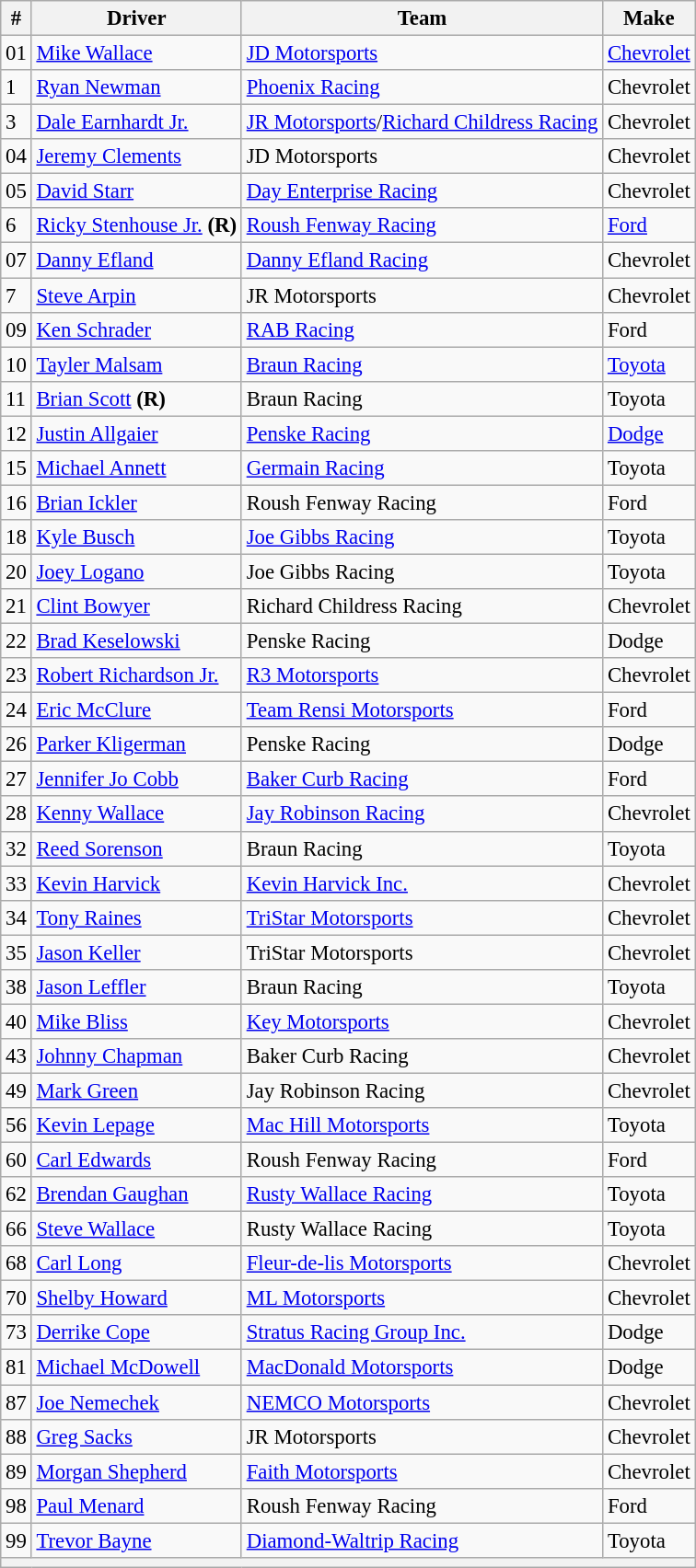<table class="wikitable" style="font-size:95%">
<tr>
<th>#</th>
<th>Driver</th>
<th>Team</th>
<th>Make</th>
</tr>
<tr>
<td>01</td>
<td><a href='#'>Mike Wallace</a></td>
<td><a href='#'>JD Motorsports</a></td>
<td><a href='#'>Chevrolet</a></td>
</tr>
<tr>
<td>1</td>
<td><a href='#'>Ryan Newman</a></td>
<td><a href='#'>Phoenix Racing</a></td>
<td>Chevrolet</td>
</tr>
<tr>
<td>3</td>
<td><a href='#'>Dale Earnhardt Jr.</a></td>
<td><a href='#'>JR Motorsports</a>/<a href='#'>Richard Childress Racing</a></td>
<td>Chevrolet</td>
</tr>
<tr>
<td>04</td>
<td><a href='#'>Jeremy Clements</a></td>
<td>JD Motorsports</td>
<td>Chevrolet</td>
</tr>
<tr>
<td>05</td>
<td><a href='#'>David Starr</a></td>
<td><a href='#'>Day Enterprise Racing</a></td>
<td>Chevrolet</td>
</tr>
<tr>
<td>6</td>
<td><a href='#'>Ricky Stenhouse Jr.</a> <strong>(R)</strong></td>
<td><a href='#'>Roush Fenway Racing</a></td>
<td><a href='#'>Ford</a></td>
</tr>
<tr>
<td>07</td>
<td><a href='#'>Danny Efland</a></td>
<td><a href='#'>Danny Efland Racing</a></td>
<td>Chevrolet</td>
</tr>
<tr>
<td>7</td>
<td><a href='#'>Steve Arpin</a></td>
<td>JR Motorsports</td>
<td>Chevrolet</td>
</tr>
<tr>
<td>09</td>
<td><a href='#'>Ken Schrader</a></td>
<td><a href='#'>RAB Racing</a></td>
<td>Ford</td>
</tr>
<tr>
<td>10</td>
<td><a href='#'>Tayler Malsam</a></td>
<td><a href='#'>Braun Racing</a></td>
<td><a href='#'>Toyota</a></td>
</tr>
<tr>
<td>11</td>
<td><a href='#'>Brian Scott</a> <strong>(R)</strong></td>
<td>Braun Racing</td>
<td>Toyota</td>
</tr>
<tr>
<td>12</td>
<td><a href='#'>Justin Allgaier</a></td>
<td><a href='#'>Penske Racing</a></td>
<td><a href='#'>Dodge</a></td>
</tr>
<tr>
<td>15</td>
<td><a href='#'>Michael Annett</a></td>
<td><a href='#'>Germain Racing</a></td>
<td>Toyota</td>
</tr>
<tr>
<td>16</td>
<td><a href='#'>Brian Ickler</a></td>
<td>Roush Fenway Racing</td>
<td>Ford</td>
</tr>
<tr>
<td>18</td>
<td><a href='#'>Kyle Busch</a></td>
<td><a href='#'>Joe Gibbs Racing</a></td>
<td>Toyota</td>
</tr>
<tr>
<td>20</td>
<td><a href='#'>Joey Logano</a></td>
<td>Joe Gibbs Racing</td>
<td>Toyota</td>
</tr>
<tr>
<td>21</td>
<td><a href='#'>Clint Bowyer</a></td>
<td>Richard Childress Racing</td>
<td>Chevrolet</td>
</tr>
<tr>
<td>22</td>
<td><a href='#'>Brad Keselowski</a></td>
<td>Penske Racing</td>
<td>Dodge</td>
</tr>
<tr>
<td>23</td>
<td><a href='#'>Robert Richardson Jr.</a></td>
<td><a href='#'>R3 Motorsports</a></td>
<td>Chevrolet</td>
</tr>
<tr>
<td>24</td>
<td><a href='#'>Eric McClure</a></td>
<td><a href='#'>Team Rensi Motorsports</a></td>
<td>Ford</td>
</tr>
<tr>
<td>26</td>
<td><a href='#'>Parker Kligerman</a></td>
<td>Penske Racing</td>
<td>Dodge</td>
</tr>
<tr>
<td>27</td>
<td><a href='#'>Jennifer Jo Cobb</a></td>
<td><a href='#'>Baker Curb Racing</a></td>
<td>Ford</td>
</tr>
<tr>
<td>28</td>
<td><a href='#'>Kenny Wallace</a></td>
<td><a href='#'>Jay Robinson Racing</a></td>
<td>Chevrolet</td>
</tr>
<tr>
<td>32</td>
<td><a href='#'>Reed Sorenson</a></td>
<td>Braun Racing</td>
<td>Toyota</td>
</tr>
<tr>
<td>33</td>
<td><a href='#'>Kevin Harvick</a></td>
<td><a href='#'>Kevin Harvick Inc.</a></td>
<td>Chevrolet</td>
</tr>
<tr>
<td>34</td>
<td><a href='#'>Tony Raines</a></td>
<td><a href='#'>TriStar Motorsports</a></td>
<td>Chevrolet</td>
</tr>
<tr>
<td>35</td>
<td><a href='#'>Jason Keller</a></td>
<td>TriStar Motorsports</td>
<td>Chevrolet</td>
</tr>
<tr>
<td>38</td>
<td><a href='#'>Jason Leffler</a></td>
<td>Braun Racing</td>
<td>Toyota</td>
</tr>
<tr>
<td>40</td>
<td><a href='#'>Mike Bliss</a></td>
<td><a href='#'>Key Motorsports</a></td>
<td>Chevrolet</td>
</tr>
<tr>
<td>43</td>
<td><a href='#'>Johnny Chapman</a></td>
<td>Baker Curb Racing</td>
<td>Chevrolet</td>
</tr>
<tr>
<td>49</td>
<td><a href='#'>Mark Green</a></td>
<td>Jay Robinson Racing</td>
<td>Chevrolet</td>
</tr>
<tr>
<td>56</td>
<td><a href='#'>Kevin Lepage</a></td>
<td><a href='#'>Mac Hill Motorsports</a></td>
<td>Toyota</td>
</tr>
<tr>
<td>60</td>
<td><a href='#'>Carl Edwards</a></td>
<td>Roush Fenway Racing</td>
<td>Ford</td>
</tr>
<tr>
<td>62</td>
<td><a href='#'>Brendan Gaughan</a></td>
<td><a href='#'>Rusty Wallace Racing</a></td>
<td>Toyota</td>
</tr>
<tr>
<td>66</td>
<td><a href='#'>Steve Wallace</a></td>
<td>Rusty Wallace Racing</td>
<td>Toyota</td>
</tr>
<tr>
<td>68</td>
<td><a href='#'>Carl Long</a></td>
<td><a href='#'>Fleur-de-lis Motorsports</a></td>
<td>Chevrolet</td>
</tr>
<tr>
<td>70</td>
<td><a href='#'>Shelby Howard</a></td>
<td><a href='#'>ML Motorsports</a></td>
<td>Chevrolet</td>
</tr>
<tr>
<td>73</td>
<td><a href='#'>Derrike Cope</a></td>
<td><a href='#'>Stratus Racing Group Inc.</a></td>
<td>Dodge</td>
</tr>
<tr>
<td>81</td>
<td><a href='#'>Michael McDowell</a></td>
<td><a href='#'>MacDonald Motorsports</a></td>
<td>Dodge</td>
</tr>
<tr>
<td>87</td>
<td><a href='#'>Joe Nemechek</a></td>
<td><a href='#'>NEMCO Motorsports</a></td>
<td>Chevrolet</td>
</tr>
<tr>
<td>88</td>
<td><a href='#'>Greg Sacks</a></td>
<td>JR Motorsports</td>
<td>Chevrolet</td>
</tr>
<tr>
<td>89</td>
<td><a href='#'>Morgan Shepherd</a></td>
<td><a href='#'>Faith Motorsports</a></td>
<td>Chevrolet</td>
</tr>
<tr>
<td>98</td>
<td><a href='#'>Paul Menard</a></td>
<td>Roush Fenway Racing</td>
<td>Ford</td>
</tr>
<tr>
<td>99</td>
<td><a href='#'>Trevor Bayne</a></td>
<td><a href='#'>Diamond-Waltrip Racing</a></td>
<td>Toyota</td>
</tr>
<tr>
<th colspan="4"></th>
</tr>
</table>
